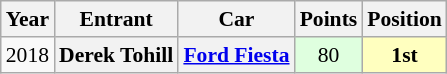<table class="wikitable" border="1" style="text-align:center; font-size:90%;">
<tr valign="top">
<th>Year</th>
<th>Entrant</th>
<th>Car</th>
<th>Points</th>
<th>Position</th>
</tr>
<tr>
<td>2018</td>
<th>Derek Tohill</th>
<th><a href='#'>Ford Fiesta</a></th>
<td style="background:#DFFFDF;">80</td>
<td style="background:#FFFFBF;"><strong>1st</strong></td>
</tr>
</table>
